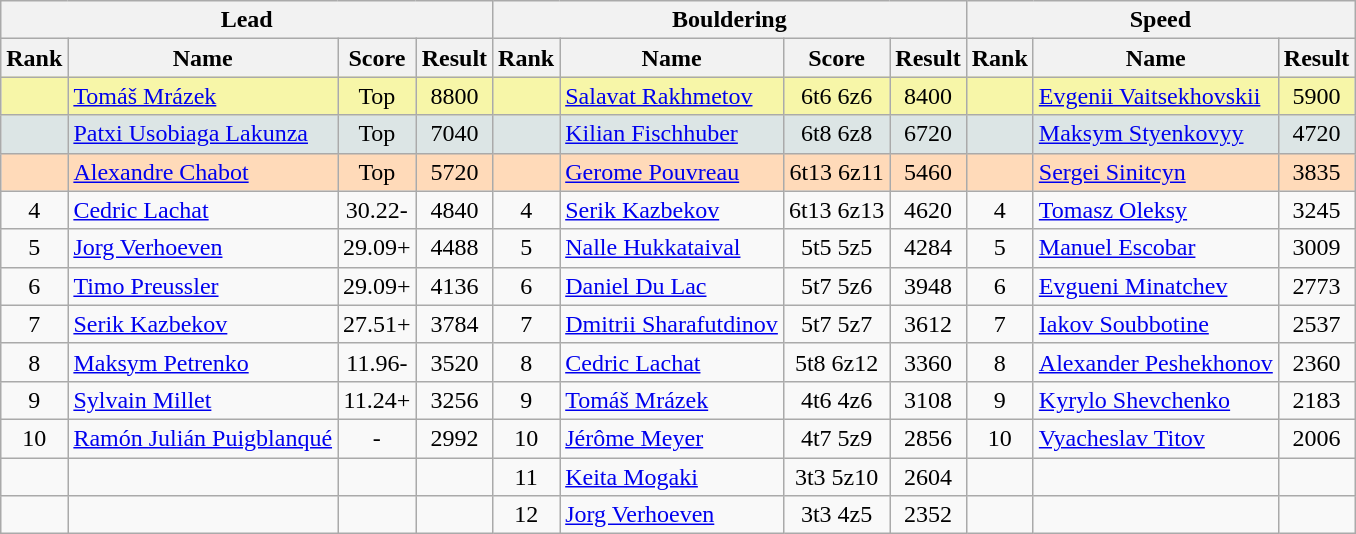<table class="wikitable" style="text-align:center">
<tr>
<th colspan="4">Lead</th>
<th colspan="4">Bouldering</th>
<th colspan="3">Speed</th>
</tr>
<tr>
<th>Rank</th>
<th>Name</th>
<th>Score</th>
<th>Result</th>
<th>Rank</th>
<th>Name</th>
<th>Score</th>
<th>Result</th>
<th>Rank</th>
<th>Name</th>
<th>Result</th>
</tr>
<tr bgcolor="#F7F6A8">
<td></td>
<td align="left"> <a href='#'>Tomáš Mrázek</a></td>
<td>Top</td>
<td align="center">8800</td>
<td></td>
<td align="left"> <a href='#'>Salavat Rakhmetov</a></td>
<td>6t6 6z6</td>
<td>8400</td>
<td></td>
<td align="left"> <a href='#'>Evgenii Vaitsekhovskii</a></td>
<td>5900</td>
</tr>
<tr bgcolor="#DCE5E5">
<td></td>
<td align="left"> <a href='#'>Patxi Usobiaga Lakunza</a></td>
<td>Top</td>
<td align="center">7040</td>
<td></td>
<td align="left"> <a href='#'>Kilian Fischhuber</a></td>
<td>6t8 6z8</td>
<td>6720</td>
<td></td>
<td align="left"> <a href='#'>Maksym Styenkovyy</a></td>
<td>4720</td>
</tr>
<tr bgcolor="#FFDAB9">
<td></td>
<td align="left"> <a href='#'>Alexandre Chabot</a></td>
<td>Top</td>
<td align="center">5720</td>
<td></td>
<td align="left"> <a href='#'>Gerome Pouvreau</a></td>
<td>6t13 6z11</td>
<td>5460</td>
<td></td>
<td align="left"> <a href='#'>Sergei Sinitcyn</a></td>
<td>3835</td>
</tr>
<tr>
<td align="center">4</td>
<td align="left"> <a href='#'>Cedric Lachat</a></td>
<td>30.22-</td>
<td align="center">4840</td>
<td>4</td>
<td align="left"> <a href='#'>Serik Kazbekov</a></td>
<td>6t13 6z13</td>
<td>4620</td>
<td>4</td>
<td align="left"> <a href='#'>Tomasz Oleksy</a></td>
<td>3245</td>
</tr>
<tr>
<td align="center">5</td>
<td align="left"> <a href='#'>Jorg Verhoeven</a></td>
<td>29.09+</td>
<td align="center">4488</td>
<td>5</td>
<td align="left"> <a href='#'>Nalle Hukkataival</a></td>
<td>5t5 5z5</td>
<td>4284</td>
<td>5</td>
<td align="left"> <a href='#'>Manuel Escobar</a></td>
<td>3009</td>
</tr>
<tr>
<td align="center">6</td>
<td align="left"> <a href='#'>Timo Preussler</a></td>
<td>29.09+</td>
<td align="center">4136</td>
<td>6</td>
<td align="left"> <a href='#'>Daniel Du Lac</a></td>
<td>5t7 5z6</td>
<td>3948</td>
<td>6</td>
<td align="left"> <a href='#'>Evgueni Minatchev</a></td>
<td>2773</td>
</tr>
<tr>
<td align="center">7</td>
<td align="left"> <a href='#'>Serik Kazbekov</a></td>
<td>27.51+</td>
<td align="center">3784</td>
<td>7</td>
<td align="left"> <a href='#'>Dmitrii Sharafutdinov</a></td>
<td>5t7 5z7</td>
<td>3612</td>
<td>7</td>
<td align="left"> <a href='#'>Iakov Soubbotine</a></td>
<td>2537</td>
</tr>
<tr>
<td align="center">8</td>
<td align="left"> <a href='#'>Maksym Petrenko</a></td>
<td>11.96-</td>
<td align="center">3520</td>
<td>8</td>
<td align="left"> <a href='#'>Cedric Lachat</a></td>
<td>5t8 6z12</td>
<td>3360</td>
<td>8</td>
<td align="left"> <a href='#'>Alexander Peshekhonov</a></td>
<td>2360</td>
</tr>
<tr>
<td>9</td>
<td align="left"> <a href='#'>Sylvain Millet</a></td>
<td>11.24+</td>
<td>3256</td>
<td>9</td>
<td align="left"> <a href='#'>Tomáš Mrázek</a></td>
<td>4t6 4z6</td>
<td>3108</td>
<td>9</td>
<td align="left"> <a href='#'>Kyrylo Shevchenko</a></td>
<td>2183</td>
</tr>
<tr>
<td>10</td>
<td align="left"> <a href='#'>Ramón Julián Puigblanqué</a></td>
<td>-</td>
<td>2992</td>
<td>10</td>
<td align="left"> <a href='#'>Jérôme Meyer</a></td>
<td>4t7 5z9</td>
<td>2856</td>
<td>10</td>
<td align="left"> <a href='#'>Vyacheslav Titov</a></td>
<td>2006</td>
</tr>
<tr>
<td></td>
<td></td>
<td></td>
<td></td>
<td>11</td>
<td align="left"> <a href='#'>Keita Mogaki</a></td>
<td>3t3 5z10</td>
<td>2604</td>
<td></td>
<td></td>
<td></td>
</tr>
<tr>
<td></td>
<td></td>
<td></td>
<td></td>
<td>12</td>
<td align="left"> <a href='#'>Jorg Verhoeven</a></td>
<td>3t3 4z5</td>
<td>2352</td>
<td></td>
<td></td>
<td></td>
</tr>
</table>
